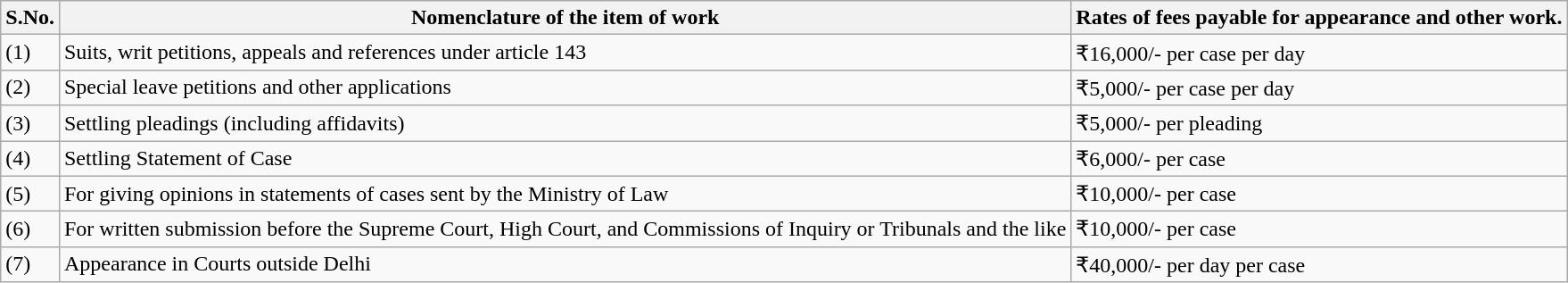<table class="wikitable">
<tr>
<th>S.No.</th>
<th>Nomenclature of the item of work</th>
<th>Rates of fees payable for appearance and other work.</th>
</tr>
<tr>
<td>(1)</td>
<td>Suits, writ petitions, appeals and references under article 143</td>
<td>₹16,000/- per case per day</td>
</tr>
<tr>
<td>(2)</td>
<td>Special leave petitions and other applications</td>
<td>₹5,000/- per case per day</td>
</tr>
<tr>
<td>(3)</td>
<td>Settling pleadings (including affidavits)</td>
<td>₹5,000/- per pleading</td>
</tr>
<tr>
<td>(4)</td>
<td>Settling Statement of Case</td>
<td>₹6,000/- per case</td>
</tr>
<tr>
<td>(5)</td>
<td>For giving opinions in statements of cases sent by the Ministry of Law</td>
<td>₹10,000/- per case</td>
</tr>
<tr>
<td>(6)</td>
<td>For written submission before the Supreme Court, High Court, and Commissions of Inquiry or Tribunals and the like</td>
<td>₹10,000/- per case</td>
</tr>
<tr>
<td>(7)</td>
<td>Appearance in Courts outside Delhi</td>
<td>₹40,000/- per day per case</td>
</tr>
</table>
